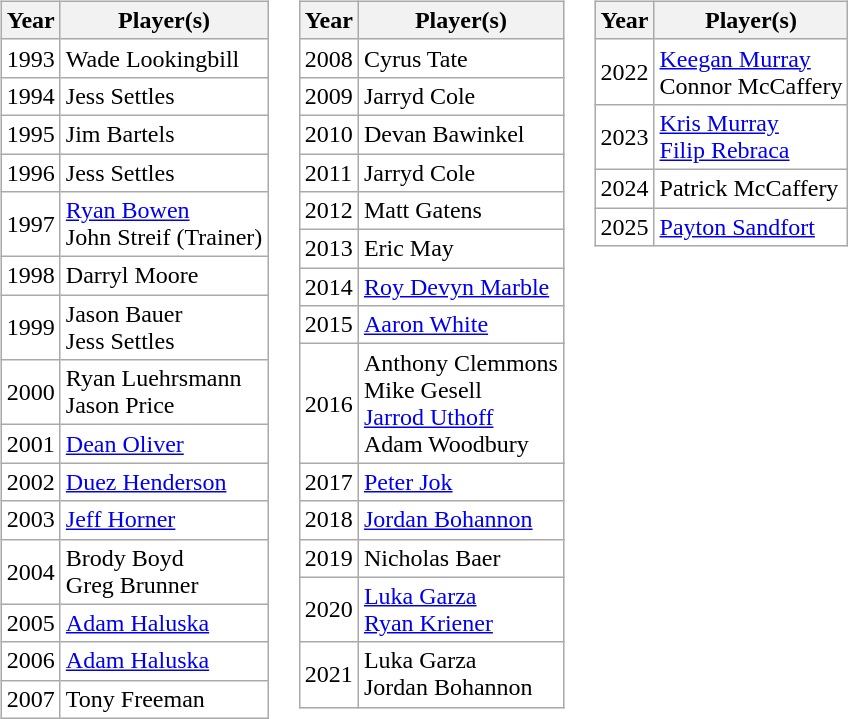<table style="text-align:center; background:" border="0">
<tr>
<td style="vertical-align:top"><br><table class="wikitable">
<tr>
<th width=>Year</th>
<th width=>Player(s)</th>
</tr>
<tr style="text-align:left; background: #ffffff;">
<td>1993</td>
<td>Wade Lookingbill</td>
</tr>
<tr style="text-align:left; background: #ffffff;">
<td>1994</td>
<td>Jess Settles</td>
</tr>
<tr style="text-align:left; background: #ffffff;">
<td>1995</td>
<td>Jim Bartels</td>
</tr>
<tr style="text-align:left; background: #ffffff;">
<td>1996</td>
<td>Jess Settles</td>
</tr>
<tr style="text-align:left; background: #ffffff;">
<td>1997</td>
<td><a href='#'>Ryan Bowen</a> <br>John Streif (Trainer)</td>
</tr>
<tr style="text-align:left; background: #ffffff;">
<td>1998</td>
<td>Darryl Moore</td>
</tr>
<tr style="text-align:left; background: #ffffff;">
<td>1999</td>
<td>Jason Bauer <br>Jess Settles</td>
</tr>
<tr style="text-align:left; background: #ffffff;">
<td>2000</td>
<td>Ryan Luehrsmann <br>Jason Price</td>
</tr>
<tr style="text-align:left; background: #ffffff;">
<td>2001</td>
<td><a href='#'>Dean Oliver</a></td>
</tr>
<tr style="text-align:left; background: #ffffff;">
<td>2002</td>
<td><a href='#'>Duez Henderson</a></td>
</tr>
<tr style="text-align:left; background: #ffffff;">
<td>2003</td>
<td><a href='#'>Jeff Horner</a></td>
</tr>
<tr style="text-align:left; background: #ffffff;">
<td>2004</td>
<td>Brody Boyd <br>Greg Brunner</td>
</tr>
<tr style="text-align:left; background: #ffffff;">
<td>2005</td>
<td><a href='#'>Adam Haluska</a></td>
</tr>
<tr style="text-align:left; background: #ffffff;">
<td>2006</td>
<td><a href='#'>Adam Haluska</a></td>
</tr>
<tr style="text-align:left; background: #ffffff;">
<td>2007</td>
<td>Tony Freeman</td>
</tr>
</table>
</td>
<td style="vertical-align:top"><br><table class="wikitable">
<tr>
<th width=>Year</th>
<th width=>Player(s)</th>
</tr>
<tr style="text-align:left; background: #ffffff;">
<td>2008</td>
<td>Cyrus Tate</td>
</tr>
<tr style="text-align:left; background: #ffffff;">
<td>2009</td>
<td>Jarryd Cole</td>
</tr>
<tr style="text-align:left; background: #ffffff;">
<td>2010</td>
<td>Devan Bawinkel</td>
</tr>
<tr style="text-align:left; background: #ffffff;">
<td>2011</td>
<td>Jarryd Cole</td>
</tr>
<tr style="text-align:left; background: #ffffff;">
<td>2012</td>
<td>Matt Gatens</td>
</tr>
<tr style="text-align:left; background: #ffffff;">
<td>2013</td>
<td>Eric May</td>
</tr>
<tr style="text-align:left; background: #ffffff;">
<td>2014</td>
<td><a href='#'>Roy Devyn Marble</a></td>
</tr>
<tr style="text-align:left; background: #ffffff;">
<td>2015</td>
<td><a href='#'>Aaron White</a></td>
</tr>
<tr style="text-align:left; background: #ffffff;">
<td>2016</td>
<td>Anthony Clemmons<br>Mike Gesell<br><a href='#'>Jarrod Uthoff</a><br>Adam Woodbury</td>
</tr>
<tr style="text-align:left; background: #ffffff;">
<td>2017</td>
<td><a href='#'>Peter Jok</a></td>
</tr>
<tr style="text-align:left; background: #ffffff;">
<td>2018</td>
<td><a href='#'>Jordan Bohannon</a></td>
</tr>
<tr style="text-align:left; background: #ffffff;">
<td>2019</td>
<td>Nicholas Baer</td>
</tr>
<tr style="text-align:left; background: #ffffff;">
<td>2020</td>
<td><a href='#'>Luka Garza</a><br><a href='#'>Ryan Kriener</a></td>
</tr>
<tr style="text-align:left; background: #ffffff;">
<td>2021</td>
<td>Luka Garza<br>Jordan Bohannon</td>
</tr>
</table>
</td>
<td style="vertical-align:top"><br><table class="wikitable">
<tr>
<th width=>Year</th>
<th width=>Player(s)</th>
</tr>
<tr style="text-align:left; background: #ffffff;">
<td>2022</td>
<td><a href='#'>Keegan Murray</a><br>Connor McCaffery</td>
</tr>
<tr style="text-align:left; background: #ffffff;">
<td>2023</td>
<td><a href='#'>Kris Murray</a><br><a href='#'>Filip Rebraca</a></td>
</tr>
<tr style="text-align:left; background: #ffffff;">
<td>2024</td>
<td>Patrick McCaffery</td>
</tr>
<tr style="text-align:left; background: #ffffff;">
<td>2025</td>
<td><a href='#'>Payton Sandfort</a></td>
</tr>
</table>
</td>
</tr>
</table>
